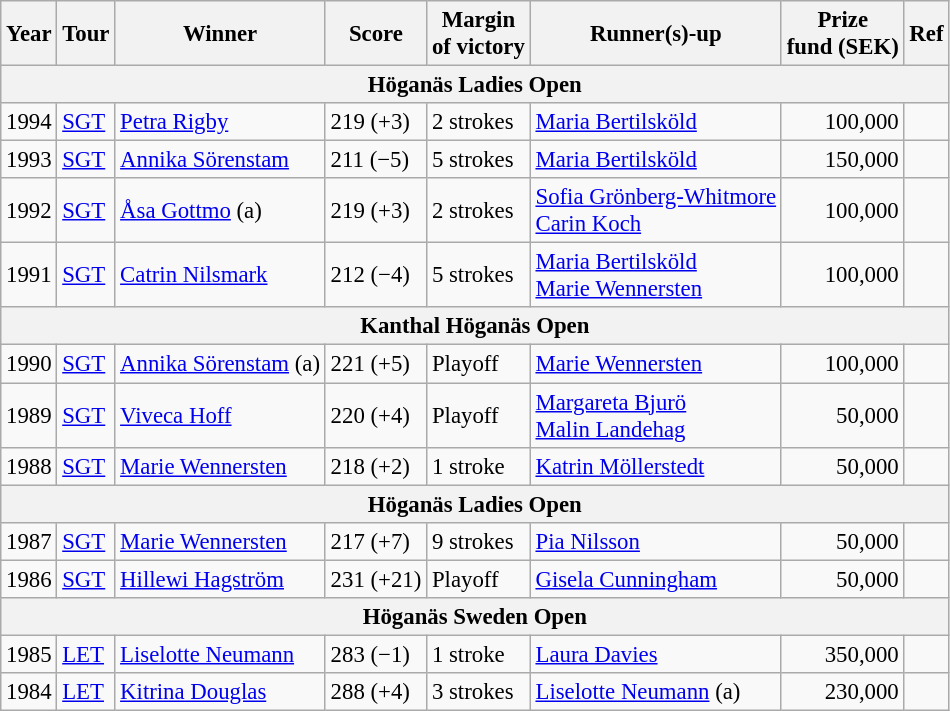<table class=wikitable style="font-size:95%">
<tr>
<th>Year</th>
<th>Tour</th>
<th>Winner</th>
<th>Score</th>
<th>Margin<br>of victory</th>
<th>Runner(s)-up</th>
<th>Prize<br>fund (SEK)</th>
<th>Ref</th>
</tr>
<tr>
<th colspan=9>Höganäs Ladies Open</th>
</tr>
<tr>
<td>1994</td>
<td><a href='#'>SGT</a></td>
<td> <a href='#'>Petra Rigby</a></td>
<td>219 (+3)</td>
<td>2 strokes</td>
<td> <a href='#'>Maria Bertilsköld</a></td>
<td align=right>100,000</td>
<td></td>
</tr>
<tr>
<td>1993</td>
<td><a href='#'>SGT</a></td>
<td> <a href='#'>Annika Sörenstam</a></td>
<td>211 (−5)</td>
<td>5 strokes</td>
<td> <a href='#'>Maria Bertilsköld</a></td>
<td align=right>150,000</td>
<td></td>
</tr>
<tr>
<td>1992</td>
<td><a href='#'>SGT</a></td>
<td> <a href='#'>Åsa Gottmo</a> (a)</td>
<td>219 (+3)</td>
<td>2 strokes</td>
<td> <a href='#'>Sofia Grönberg-Whitmore</a><br> <a href='#'>Carin Koch</a></td>
<td align=right>100,000</td>
<td></td>
</tr>
<tr>
<td>1991</td>
<td><a href='#'>SGT</a></td>
<td> <a href='#'>Catrin Nilsmark</a></td>
<td>212 (−4)</td>
<td>5 strokes</td>
<td> <a href='#'>Maria Bertilsköld</a><br> <a href='#'>Marie Wennersten</a></td>
<td align=right>100,000</td>
<td></td>
</tr>
<tr>
<th colspan=9>Kanthal Höganäs Open</th>
</tr>
<tr>
<td>1990</td>
<td><a href='#'>SGT</a></td>
<td> <a href='#'>Annika Sörenstam</a> (a)</td>
<td>221 (+5)</td>
<td>Playoff</td>
<td> <a href='#'>Marie Wennersten</a></td>
<td align=right>100,000</td>
<td></td>
</tr>
<tr>
<td>1989</td>
<td><a href='#'>SGT</a></td>
<td> <a href='#'>Viveca Hoff</a></td>
<td>220 (+4)</td>
<td>Playoff</td>
<td> <a href='#'>Margareta Bjurö</a><br> <a href='#'>Malin Landehag</a></td>
<td align=right>50,000</td>
<td></td>
</tr>
<tr>
<td>1988</td>
<td><a href='#'>SGT</a></td>
<td> <a href='#'>Marie Wennersten</a></td>
<td>218 (+2)</td>
<td>1 stroke</td>
<td> <a href='#'>Katrin Möllerstedt</a></td>
<td align=right>50,000</td>
<td></td>
</tr>
<tr>
<th colspan=9>Höganäs Ladies Open</th>
</tr>
<tr>
<td>1987</td>
<td><a href='#'>SGT</a></td>
<td> <a href='#'>Marie Wennersten</a></td>
<td>217 (+7)</td>
<td>9 strokes</td>
<td> <a href='#'>Pia Nilsson</a></td>
<td align=right>50,000</td>
<td></td>
</tr>
<tr>
<td>1986</td>
<td><a href='#'>SGT</a></td>
<td> <a href='#'>Hillewi Hagström</a></td>
<td>231 (+21)</td>
<td>Playoff</td>
<td> <a href='#'>Gisela Cunningham</a></td>
<td align=right>50,000</td>
<td></td>
</tr>
<tr>
<th colspan=9>Höganäs Sweden Open</th>
</tr>
<tr>
<td>1985</td>
<td><a href='#'>LET</a></td>
<td> <a href='#'>Liselotte Neumann</a></td>
<td>283 (−1)</td>
<td>1 stroke</td>
<td> <a href='#'>Laura Davies</a></td>
<td align=right>350,000</td>
<td></td>
</tr>
<tr>
<td>1984</td>
<td><a href='#'>LET</a></td>
<td> <a href='#'>Kitrina Douglas</a></td>
<td>288 (+4)</td>
<td>3 strokes</td>
<td> <a href='#'>Liselotte Neumann</a> (a)</td>
<td align=right>230,000</td>
<td></td>
</tr>
</table>
